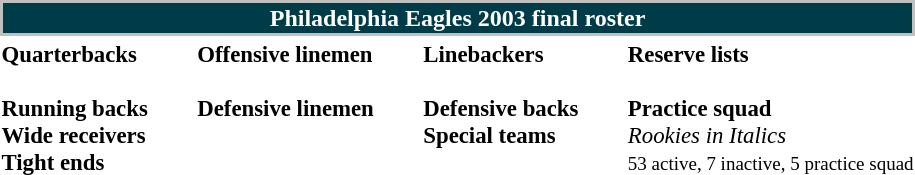<table class="toccolours" style="text-align: left;">
<tr>
<th colspan="9" style="background:#003b48; border:2px solid silver; color:white; text-align:center;"><strong>Philadelphia Eagles 2003 final roster</strong></th>
</tr>
<tr>
<td style="font-size:95%; vertical-align:top;"><strong>Quarterbacks</strong><br>

<br><strong>Running backs</strong>

 


<br><strong>Wide receivers</strong>
 
 



<br><strong>Tight ends</strong>


</td>
<td style="width: 25px;"></td>
<td style="font-size:95%; vertical-align:top;"><strong>Offensive linemen</strong><br> 
 





<br><strong>Defensive linemen</strong>




 
 


</td>
<td style="width: 25px;"></td>
<td style="font-size:95%; vertical-align:top;"><strong>Linebackers </strong><br>




<br><strong>Defensive backs</strong>



 


 


<br><strong>Special teams</strong>


</td>
<td style="width: 25px;"></td>
<td style="font-size:95%; vertical-align:top;"><strong>Reserve lists</strong><br>


 
 

<br><strong>Practice squad</strong>
 

 

<br><em>Rookies in Italics</em><br>
<small>53 active, 7 inactive, 5 practice squad</small></td>
</tr>
<tr>
</tr>
</table>
